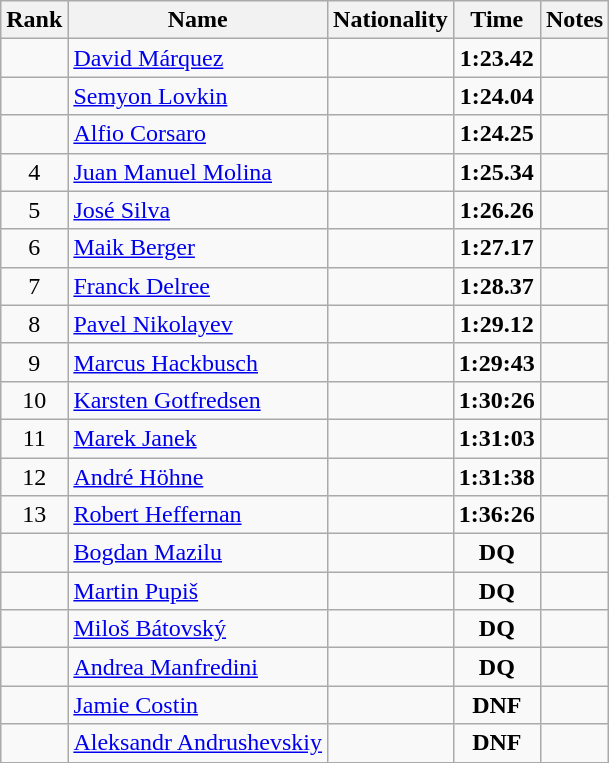<table class="wikitable sortable" style="text-align:center">
<tr>
<th>Rank</th>
<th>Name</th>
<th>Nationality</th>
<th>Time</th>
<th>Notes</th>
</tr>
<tr>
<td></td>
<td align=left><a href='#'>David Márquez</a></td>
<td align=left></td>
<td><strong>1:23.42</strong></td>
<td></td>
</tr>
<tr>
<td></td>
<td align=left><a href='#'>Semyon Lovkin</a></td>
<td align=left></td>
<td><strong>1:24.04</strong></td>
<td></td>
</tr>
<tr>
<td></td>
<td align=left><a href='#'>Alfio Corsaro</a></td>
<td align=left></td>
<td><strong>1:24.25</strong></td>
<td></td>
</tr>
<tr>
<td>4</td>
<td align=left><a href='#'>Juan Manuel Molina</a></td>
<td align=left></td>
<td><strong>1:25.34</strong></td>
<td></td>
</tr>
<tr>
<td>5</td>
<td align=left><a href='#'>José Silva</a></td>
<td align=left></td>
<td><strong>1:26.26</strong></td>
<td></td>
</tr>
<tr>
<td>6</td>
<td align=left><a href='#'>Maik Berger</a></td>
<td align=left></td>
<td><strong>1:27.17</strong></td>
<td></td>
</tr>
<tr>
<td>7</td>
<td align=left><a href='#'>Franck Delree</a></td>
<td align=left></td>
<td><strong>1:28.37</strong></td>
<td></td>
</tr>
<tr>
<td>8</td>
<td align=left><a href='#'>Pavel Nikolayev</a></td>
<td align=left></td>
<td><strong>1:29.12</strong></td>
<td></td>
</tr>
<tr>
<td>9</td>
<td align=left><a href='#'>Marcus Hackbusch</a></td>
<td align=left></td>
<td><strong>1:29:43</strong></td>
<td></td>
</tr>
<tr>
<td>10</td>
<td align=left><a href='#'>Karsten Gotfredsen</a></td>
<td align=left></td>
<td><strong>1:30:26</strong></td>
<td></td>
</tr>
<tr>
<td>11</td>
<td align=left><a href='#'>Marek Janek</a></td>
<td align=left></td>
<td><strong>1:31:03</strong></td>
<td></td>
</tr>
<tr>
<td>12</td>
<td align=left><a href='#'>André Höhne</a></td>
<td align=left></td>
<td><strong>1:31:38</strong></td>
<td></td>
</tr>
<tr>
<td>13</td>
<td align=left><a href='#'>Robert Heffernan</a></td>
<td align=left></td>
<td><strong>1:36:26</strong></td>
<td></td>
</tr>
<tr>
<td></td>
<td align=left><a href='#'>Bogdan Mazilu</a></td>
<td align=left></td>
<td><strong>DQ</strong></td>
<td></td>
</tr>
<tr>
<td></td>
<td align=left><a href='#'>Martin Pupiš</a></td>
<td align=left></td>
<td><strong>DQ</strong></td>
<td></td>
</tr>
<tr>
<td></td>
<td align=left><a href='#'>Miloš Bátovský</a></td>
<td align=left></td>
<td><strong>DQ</strong></td>
<td></td>
</tr>
<tr>
<td></td>
<td align=left><a href='#'>Andrea Manfredini</a></td>
<td align=left></td>
<td><strong>DQ</strong></td>
<td></td>
</tr>
<tr>
<td></td>
<td align=left><a href='#'>Jamie Costin</a></td>
<td align=left></td>
<td><strong>DNF</strong></td>
<td></td>
</tr>
<tr>
<td></td>
<td align=left><a href='#'>Aleksandr Andrushevskiy</a></td>
<td align=left></td>
<td><strong>DNF</strong></td>
<td></td>
</tr>
</table>
